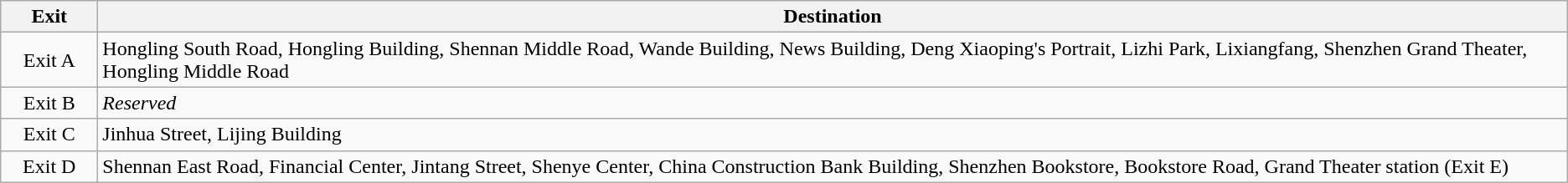<table class="wikitable">
<tr>
<th style="width:70px">Exit</th>
<th>Destination</th>
</tr>
<tr>
<td align="center">Exit A</td>
<td>Hongling South Road, Hongling Building, Shennan Middle Road, Wande Building, News Building, Deng Xiaoping's Portrait, Lizhi Park, Lixiangfang, Shenzhen Grand Theater, Hongling Middle Road</td>
</tr>
<tr>
<td align="center">Exit B</td>
<td><em>Reserved</em></td>
</tr>
<tr>
<td align="center">Exit C</td>
<td>Jinhua Street, Lijing Building</td>
</tr>
<tr>
<td align="center">Exit D</td>
<td>Shennan East Road, Financial Center, Jintang Street, Shenye Center, China Construction Bank Building, Shenzhen Bookstore, Bookstore Road, Grand Theater station (Exit E)</td>
</tr>
</table>
